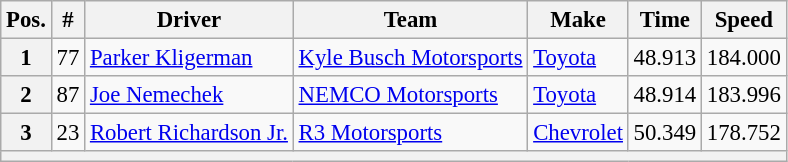<table class="wikitable" style="font-size:95%">
<tr>
<th>Pos.</th>
<th>#</th>
<th>Driver</th>
<th>Team</th>
<th>Make</th>
<th>Time</th>
<th>Speed</th>
</tr>
<tr>
<th>1</th>
<td>77</td>
<td><a href='#'>Parker Kligerman</a></td>
<td><a href='#'>Kyle Busch Motorsports</a></td>
<td><a href='#'>Toyota</a></td>
<td>48.913</td>
<td>184.000</td>
</tr>
<tr>
<th>2</th>
<td>87</td>
<td><a href='#'>Joe Nemechek</a></td>
<td><a href='#'>NEMCO Motorsports</a></td>
<td><a href='#'>Toyota</a></td>
<td>48.914</td>
<td>183.996</td>
</tr>
<tr>
<th>3</th>
<td>23</td>
<td><a href='#'>Robert Richardson Jr.</a></td>
<td><a href='#'>R3 Motorsports</a></td>
<td><a href='#'>Chevrolet</a></td>
<td>50.349</td>
<td>178.752</td>
</tr>
<tr>
<th colspan="7"></th>
</tr>
</table>
